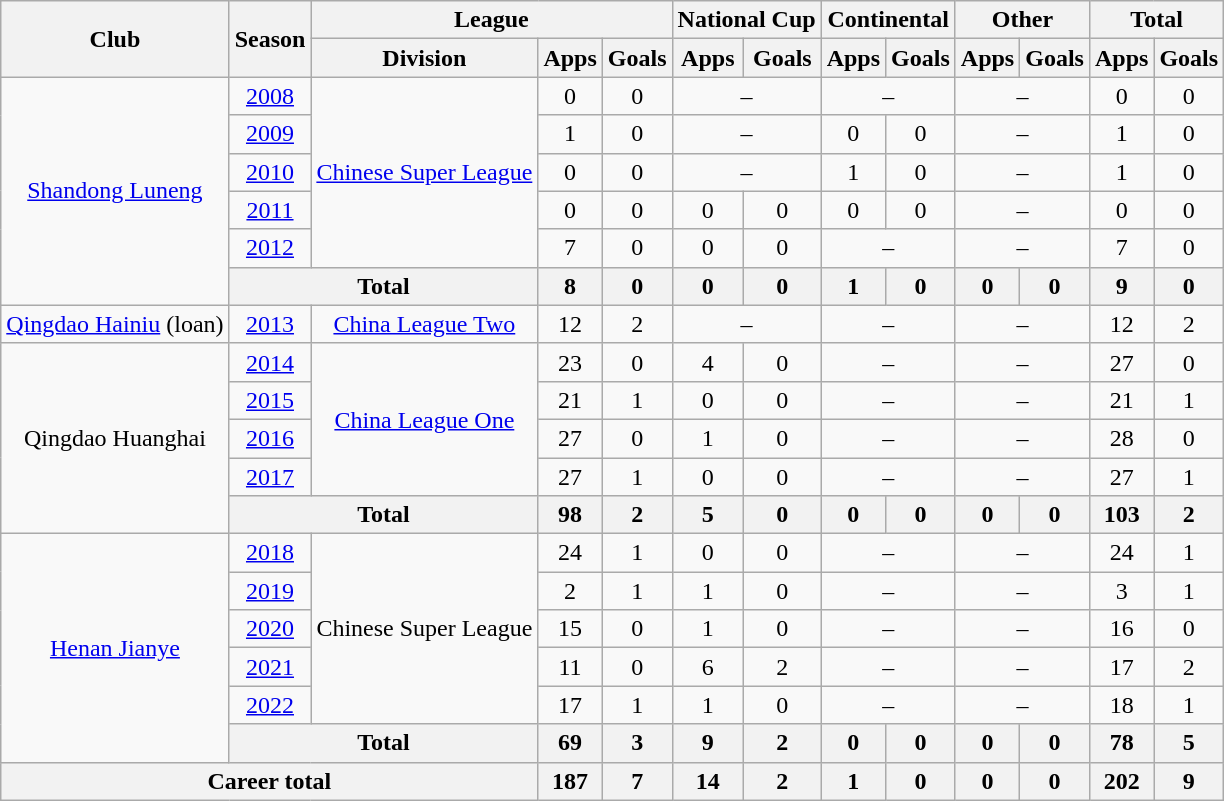<table class="wikitable" style="text-align: center">
<tr>
<th rowspan="2">Club</th>
<th rowspan="2">Season</th>
<th colspan="3">League</th>
<th colspan="2">National Cup</th>
<th colspan="2">Continental</th>
<th colspan="2">Other</th>
<th colspan="2">Total</th>
</tr>
<tr>
<th>Division</th>
<th>Apps</th>
<th>Goals</th>
<th>Apps</th>
<th>Goals</th>
<th>Apps</th>
<th>Goals</th>
<th>Apps</th>
<th>Goals</th>
<th>Apps</th>
<th>Goals</th>
</tr>
<tr>
<td rowspan="6"><a href='#'>Shandong Luneng</a></td>
<td><a href='#'>2008</a></td>
<td rowspan="5"><a href='#'>Chinese Super League</a></td>
<td>0</td>
<td>0</td>
<td colspan="2">–</td>
<td colspan="2">–</td>
<td colspan="2">–</td>
<td>0</td>
<td>0</td>
</tr>
<tr>
<td><a href='#'>2009</a></td>
<td>1</td>
<td>0</td>
<td colspan="2">–</td>
<td>0</td>
<td>0</td>
<td colspan="2">–</td>
<td>1</td>
<td>0</td>
</tr>
<tr>
<td><a href='#'>2010</a></td>
<td>0</td>
<td>0</td>
<td colspan="2">–</td>
<td>1</td>
<td>0</td>
<td colspan="2">–</td>
<td>1</td>
<td>0</td>
</tr>
<tr>
<td><a href='#'>2011</a></td>
<td>0</td>
<td>0</td>
<td>0</td>
<td>0</td>
<td>0</td>
<td>0</td>
<td colspan="2">–</td>
<td>0</td>
<td>0</td>
</tr>
<tr>
<td><a href='#'>2012</a></td>
<td>7</td>
<td>0</td>
<td>0</td>
<td>0</td>
<td colspan="2">–</td>
<td colspan="2">–</td>
<td>7</td>
<td>0</td>
</tr>
<tr>
<th colspan="2"><strong>Total</strong></th>
<th>8</th>
<th>0</th>
<th>0</th>
<th>0</th>
<th>1</th>
<th>0</th>
<th>0</th>
<th>0</th>
<th>9</th>
<th>0</th>
</tr>
<tr>
<td rowspan="1"><a href='#'>Qingdao Hainiu</a> (loan)</td>
<td><a href='#'>2013</a></td>
<td rowspan="1"><a href='#'>China League Two</a></td>
<td>12</td>
<td>2</td>
<td colspan="2">–</td>
<td colspan="2">–</td>
<td colspan="2">–</td>
<td>12</td>
<td>2</td>
</tr>
<tr>
<td rowspan="5">Qingdao Huanghai</td>
<td><a href='#'>2014</a></td>
<td rowspan="4"><a href='#'>China League One</a></td>
<td>23</td>
<td>0</td>
<td>4</td>
<td>0</td>
<td colspan="2">–</td>
<td colspan="2">–</td>
<td>27</td>
<td>0</td>
</tr>
<tr>
<td><a href='#'>2015</a></td>
<td>21</td>
<td>1</td>
<td>0</td>
<td>0</td>
<td colspan="2">–</td>
<td colspan="2">–</td>
<td>21</td>
<td>1</td>
</tr>
<tr>
<td><a href='#'>2016</a></td>
<td>27</td>
<td>0</td>
<td>1</td>
<td>0</td>
<td colspan="2">–</td>
<td colspan="2">–</td>
<td>28</td>
<td>0</td>
</tr>
<tr>
<td><a href='#'>2017</a></td>
<td>27</td>
<td>1</td>
<td>0</td>
<td>0</td>
<td colspan="2">–</td>
<td colspan="2">–</td>
<td>27</td>
<td>1</td>
</tr>
<tr>
<th colspan="2"><strong>Total</strong></th>
<th>98</th>
<th>2</th>
<th>5</th>
<th>0</th>
<th>0</th>
<th>0</th>
<th>0</th>
<th>0</th>
<th>103</th>
<th>2</th>
</tr>
<tr>
<td rowspan="6"><a href='#'>Henan Jianye</a></td>
<td><a href='#'>2018</a></td>
<td rowspan="5">Chinese Super League</td>
<td>24</td>
<td>1</td>
<td>0</td>
<td>0</td>
<td colspan="2">–</td>
<td colspan="2">–</td>
<td>24</td>
<td>1</td>
</tr>
<tr>
<td><a href='#'>2019</a></td>
<td>2</td>
<td>1</td>
<td>1</td>
<td>0</td>
<td colspan="2">–</td>
<td colspan="2">–</td>
<td>3</td>
<td>1</td>
</tr>
<tr>
<td><a href='#'>2020</a></td>
<td>15</td>
<td>0</td>
<td>1</td>
<td>0</td>
<td colspan="2">–</td>
<td colspan="2">–</td>
<td>16</td>
<td>0</td>
</tr>
<tr>
<td><a href='#'>2021</a></td>
<td>11</td>
<td>0</td>
<td>6</td>
<td>2</td>
<td colspan="2">–</td>
<td colspan="2">–</td>
<td>17</td>
<td>2</td>
</tr>
<tr>
<td><a href='#'>2022</a></td>
<td>17</td>
<td>1</td>
<td>1</td>
<td>0</td>
<td colspan="2">–</td>
<td colspan="2">–</td>
<td>18</td>
<td>1</td>
</tr>
<tr>
<th colspan="2"><strong>Total</strong></th>
<th>69</th>
<th>3</th>
<th>9</th>
<th>2</th>
<th>0</th>
<th>0</th>
<th>0</th>
<th>0</th>
<th>78</th>
<th>5</th>
</tr>
<tr>
<th colspan="3">Career total</th>
<th>187</th>
<th>7</th>
<th>14</th>
<th>2</th>
<th>1</th>
<th>0</th>
<th>0</th>
<th>0</th>
<th>202</th>
<th>9</th>
</tr>
</table>
